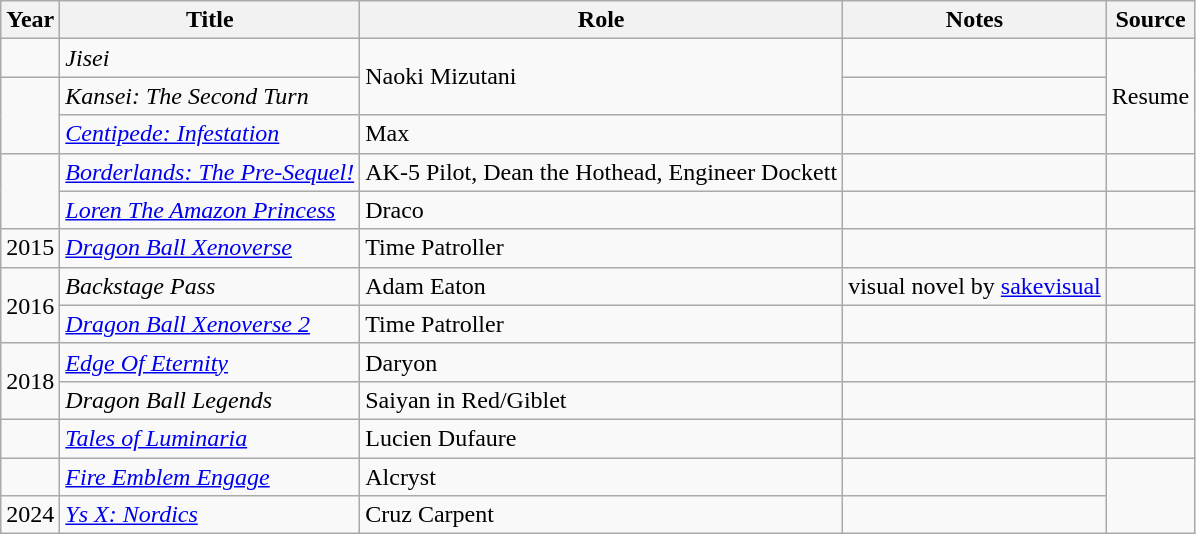<table class="wikitable sortable plainrowheaders">
<tr>
<th>Year </th>
<th>Title</th>
<th>Role </th>
<th class="unsortable">Notes </th>
<th class="unsortable">Source</th>
</tr>
<tr>
<td></td>
<td><em>Jisei</em></td>
<td rowspan="2">Naoki Mizutani</td>
<td></td>
<td rowspan="3">Resume</td>
</tr>
<tr>
<td rowspan="2"></td>
<td><em>Kansei: The Second Turn</em></td>
<td></td>
</tr>
<tr>
<td><em><a href='#'>Centipede: Infestation</a></em></td>
<td>Max</td>
<td></td>
</tr>
<tr>
<td rowspan="2"></td>
<td><em><a href='#'>Borderlands: The Pre-Sequel!</a></em></td>
<td>AK-5 Pilot, Dean the Hothead, Engineer Dockett</td>
<td></td>
<td></td>
</tr>
<tr>
<td><em><a href='#'>Loren The Amazon Princess</a></em></td>
<td>Draco</td>
<td></td>
<td></td>
</tr>
<tr>
<td>2015</td>
<td><em><a href='#'>Dragon Ball Xenoverse</a></em></td>
<td>Time Patroller</td>
<td></td>
<td></td>
</tr>
<tr>
<td rowspan="2">2016</td>
<td><em>Backstage Pass</em></td>
<td>Adam Eaton</td>
<td>visual novel by <a href='#'>sakevisual</a></td>
<td></td>
</tr>
<tr>
<td><em><a href='#'>Dragon Ball Xenoverse 2</a></em></td>
<td>Time Patroller</td>
<td></td>
<td></td>
</tr>
<tr>
<td rowspan="2">2018</td>
<td><em><a href='#'>Edge Of Eternity</a></em></td>
<td>Daryon</td>
<td></td>
<td></td>
</tr>
<tr>
<td><em>Dragon Ball Legends</em></td>
<td>Saiyan in Red/Giblet</td>
<td></td>
<td></td>
</tr>
<tr>
<td></td>
<td><em><a href='#'>Tales of Luminaria</a></em></td>
<td>Lucien Dufaure</td>
<td></td>
<td></td>
</tr>
<tr>
<td></td>
<td><em><a href='#'>Fire Emblem Engage</a></em></td>
<td>Alcryst</td>
<td></td>
<td rowspan="2"></td>
</tr>
<tr>
<td>2024</td>
<td><em><a href='#'>Ys X: Nordics</a></em></td>
<td>Cruz Carpent</td>
<td></td>
</tr>
</table>
